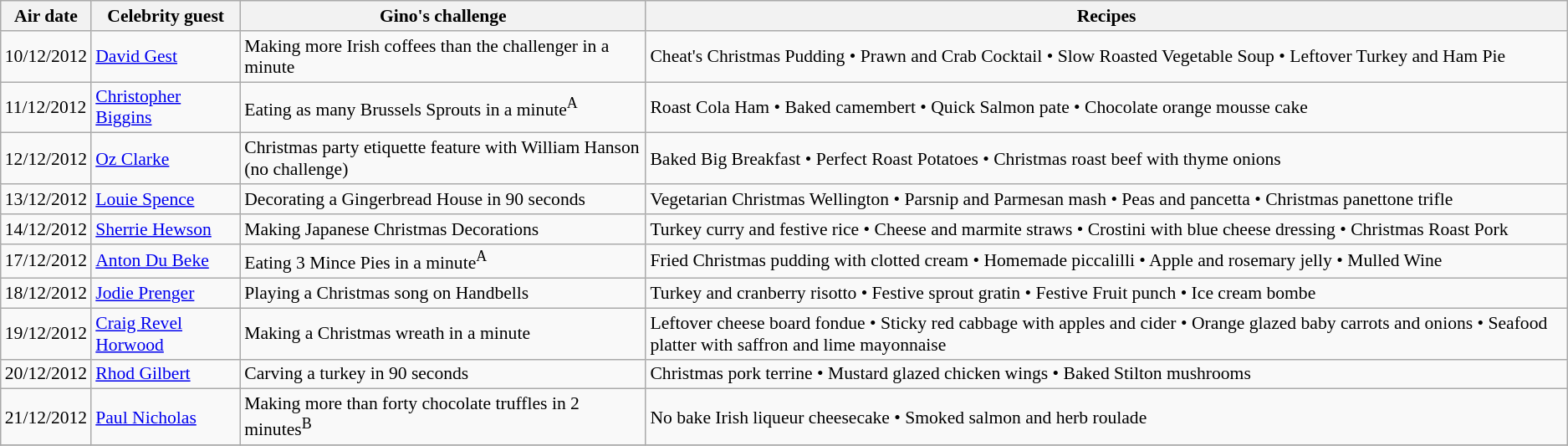<table class="wikitable" style="font-size:90%;">
<tr>
<th>Air date</th>
<th>Celebrity guest</th>
<th>Gino's challenge</th>
<th>Recipes</th>
</tr>
<tr>
<td>10/12/2012</td>
<td><a href='#'>David Gest</a></td>
<td>Making more Irish coffees than the challenger in a minute</td>
<td>Cheat's Christmas Pudding • Prawn and Crab Cocktail • Slow Roasted Vegetable Soup • Leftover Turkey and Ham Pie</td>
</tr>
<tr>
<td>11/12/2012</td>
<td><a href='#'>Christopher Biggins</a></td>
<td>Eating as many Brussels Sprouts in a minute<sup>A</sup></td>
<td>Roast Cola Ham • Baked camembert • Quick Salmon pate • Chocolate orange mousse cake</td>
</tr>
<tr>
<td>12/12/2012</td>
<td><a href='#'>Oz Clarke</a></td>
<td>Christmas party etiquette feature with William Hanson (no challenge)</td>
<td>Baked Big Breakfast • Perfect Roast Potatoes • Christmas roast beef with thyme onions</td>
</tr>
<tr>
<td>13/12/2012</td>
<td><a href='#'>Louie Spence</a></td>
<td>Decorating a Gingerbread House in 90 seconds</td>
<td>Vegetarian Christmas Wellington • Parsnip and Parmesan mash • Peas and pancetta • Christmas panettone trifle</td>
</tr>
<tr>
<td>14/12/2012</td>
<td><a href='#'>Sherrie Hewson</a></td>
<td>Making Japanese Christmas Decorations</td>
<td>Turkey curry and festive rice • Cheese and marmite straws • Crostini with blue cheese dressing • Christmas Roast Pork</td>
</tr>
<tr>
<td>17/12/2012</td>
<td><a href='#'>Anton Du Beke</a></td>
<td>Eating 3 Mince Pies in a minute<sup>A</sup></td>
<td>Fried Christmas pudding with clotted cream • Homemade piccalilli • Apple and rosemary jelly • Mulled Wine</td>
</tr>
<tr>
<td>18/12/2012</td>
<td><a href='#'>Jodie Prenger</a></td>
<td>Playing a Christmas song on Handbells</td>
<td>Turkey and cranberry risotto • Festive sprout gratin • Festive Fruit punch • Ice cream bombe</td>
</tr>
<tr>
<td>19/12/2012</td>
<td><a href='#'>Craig Revel Horwood</a></td>
<td>Making a Christmas wreath in a minute</td>
<td>Leftover cheese board fondue • Sticky red cabbage with apples and cider • Orange glazed baby carrots and onions • Seafood platter with saffron and lime mayonnaise</td>
</tr>
<tr>
<td>20/12/2012</td>
<td><a href='#'>Rhod Gilbert</a></td>
<td>Carving a turkey in 90 seconds</td>
<td>Christmas pork terrine • Mustard glazed chicken wings • Baked Stilton mushrooms</td>
</tr>
<tr>
<td>21/12/2012</td>
<td><a href='#'>Paul Nicholas</a></td>
<td>Making more than forty chocolate truffles in 2 minutes<sup>B</sup></td>
<td>No bake Irish liqueur cheesecake • Smoked salmon and herb roulade</td>
</tr>
<tr>
</tr>
</table>
